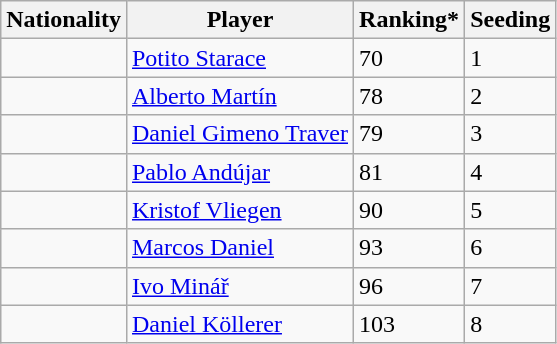<table class="wikitable" border="1">
<tr>
<th>Nationality</th>
<th>Player</th>
<th>Ranking*</th>
<th>Seeding</th>
</tr>
<tr>
<td></td>
<td><a href='#'>Potito Starace</a></td>
<td>70</td>
<td>1</td>
</tr>
<tr>
<td></td>
<td><a href='#'>Alberto Martín</a></td>
<td>78</td>
<td>2</td>
</tr>
<tr>
<td></td>
<td><a href='#'>Daniel Gimeno Traver</a></td>
<td>79</td>
<td>3</td>
</tr>
<tr>
<td></td>
<td><a href='#'>Pablo Andújar</a></td>
<td>81</td>
<td>4</td>
</tr>
<tr>
<td></td>
<td><a href='#'>Kristof Vliegen</a></td>
<td>90</td>
<td>5</td>
</tr>
<tr>
<td></td>
<td><a href='#'>Marcos Daniel</a></td>
<td>93</td>
<td>6</td>
</tr>
<tr>
<td></td>
<td><a href='#'>Ivo Minář</a></td>
<td>96</td>
<td>7</td>
</tr>
<tr>
<td></td>
<td><a href='#'>Daniel Köllerer</a></td>
<td>103</td>
<td>8</td>
</tr>
</table>
